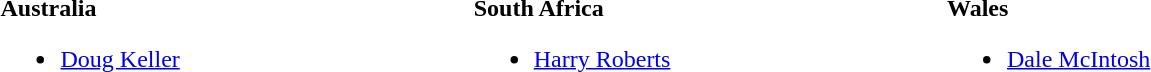<table style="width:100%;">
<tr>
<td style="vertical-align:top; width:20%;"><br><strong>Australia</strong><ul><li> <a href='#'>Doug Keller</a></li></ul></td>
<td style="vertical-align:top; width:20%;"><br><strong>South Africa</strong><ul><li> <a href='#'>Harry Roberts</a></li></ul></td>
<td style="vertical-align:top; width:20%;"><br><strong>Wales</strong><ul><li> <a href='#'>Dale McIntosh</a></li></ul></td>
<td style="vertical-align:top; width:20%;"></td>
</tr>
</table>
